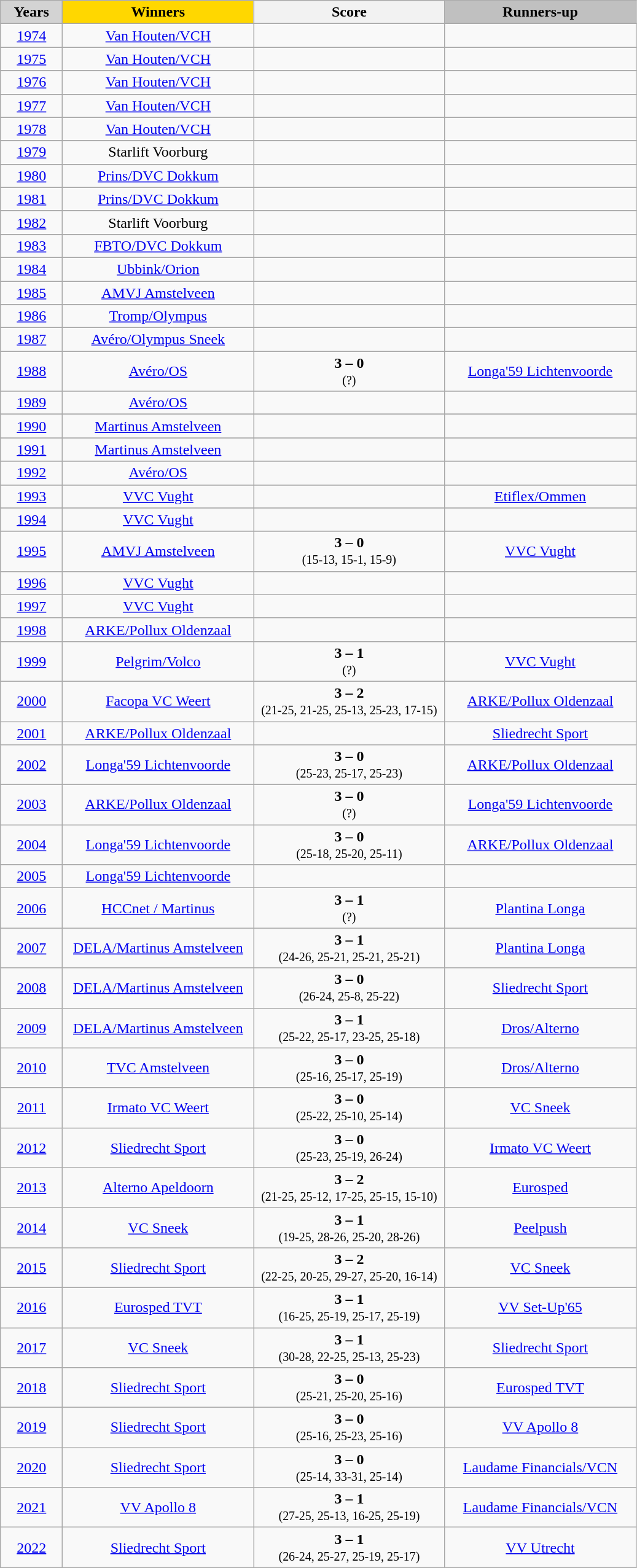<table class="wikitable">
<tr>
<th width=60; style="background:#d3d3d3">Years</th>
<th width=200; style="background:gold">Winners</th>
<th width=200>Score</th>
<th width=200; style="background:silver">Runners-up</th>
</tr>
<tr>
</tr>
<tr align=center>
<td><a href='#'>1974</a></td>
<td><a href='#'>Van Houten/VCH</a></td>
<td></td>
<td></td>
</tr>
<tr>
</tr>
<tr align=center>
<td><a href='#'>1975</a></td>
<td><a href='#'>Van Houten/VCH</a></td>
<td></td>
<td></td>
</tr>
<tr>
</tr>
<tr align=center>
<td><a href='#'>1976</a></td>
<td><a href='#'>Van Houten/VCH</a></td>
<td></td>
<td></td>
</tr>
<tr>
</tr>
<tr align=center>
<td><a href='#'>1977</a></td>
<td><a href='#'>Van Houten/VCH</a></td>
<td></td>
<td></td>
</tr>
<tr>
</tr>
<tr align=center>
<td><a href='#'>1978</a></td>
<td><a href='#'>Van Houten/VCH</a></td>
<td></td>
<td></td>
</tr>
<tr>
</tr>
<tr align=center>
<td><a href='#'>1979</a></td>
<td>Starlift Voorburg</td>
<td></td>
<td></td>
</tr>
<tr>
</tr>
<tr align=center>
<td><a href='#'>1980</a></td>
<td><a href='#'>Prins/DVC Dokkum</a></td>
<td></td>
<td></td>
</tr>
<tr>
</tr>
<tr align=center>
<td><a href='#'>1981</a></td>
<td><a href='#'>Prins/DVC Dokkum</a></td>
<td></td>
<td></td>
</tr>
<tr>
</tr>
<tr align=center>
<td><a href='#'>1982</a></td>
<td>Starlift Voorburg</td>
<td></td>
<td></td>
</tr>
<tr>
</tr>
<tr align=center>
<td><a href='#'>1983</a></td>
<td><a href='#'>FBTO/DVC Dokkum</a></td>
<td></td>
<td></td>
</tr>
<tr>
</tr>
<tr align=center>
<td><a href='#'>1984</a></td>
<td><a href='#'>Ubbink/Orion</a></td>
<td></td>
<td></td>
</tr>
<tr>
</tr>
<tr align=center>
<td><a href='#'>1985</a></td>
<td><a href='#'>AMVJ Amstelveen</a></td>
<td></td>
<td></td>
</tr>
<tr>
</tr>
<tr align=center>
<td><a href='#'>1986</a></td>
<td><a href='#'>Tromp/Olympus</a></td>
<td></td>
<td></td>
</tr>
<tr>
</tr>
<tr align=center>
<td><a href='#'>1987</a></td>
<td><a href='#'>Avéro/Olympus Sneek</a></td>
<td></td>
<td></td>
</tr>
<tr>
</tr>
<tr align=center>
<td><a href='#'>1988</a></td>
<td><a href='#'>Avéro/OS</a></td>
<td><strong>3 – 0</strong><br><small>(?)</small></td>
<td><a href='#'>Longa'59 Lichtenvoorde</a></td>
</tr>
<tr>
</tr>
<tr align=center>
<td><a href='#'>1989</a></td>
<td><a href='#'>Avéro/OS</a></td>
<td></td>
<td></td>
</tr>
<tr>
</tr>
<tr align=center>
<td><a href='#'>1990</a></td>
<td><a href='#'>Martinus Amstelveen</a></td>
<td></td>
<td></td>
</tr>
<tr>
</tr>
<tr align=center>
<td><a href='#'>1991</a></td>
<td><a href='#'>Martinus Amstelveen</a></td>
<td></td>
<td></td>
</tr>
<tr>
</tr>
<tr align=center>
<td><a href='#'>1992</a></td>
<td><a href='#'>Avéro/OS</a></td>
<td></td>
<td></td>
</tr>
<tr>
</tr>
<tr align=center>
<td><a href='#'>1993</a></td>
<td><a href='#'>VVC Vught</a></td>
<td></td>
<td><a href='#'>Etiflex/Ommen</a></td>
</tr>
<tr>
</tr>
<tr align=center>
<td><a href='#'>1994</a></td>
<td><a href='#'>VVC Vught</a></td>
<td></td>
<td></td>
</tr>
<tr>
</tr>
<tr align=center>
<td><a href='#'>1995</a></td>
<td><a href='#'>AMVJ Amstelveen</a></td>
<td><strong>3 – 0</strong><br><small>(15-13, 15-1, 15-9)</small></td>
<td><a href='#'>VVC Vught</a></td>
</tr>
<tr align=center>
<td><a href='#'>1996</a></td>
<td><a href='#'>VVC Vught</a></td>
<td></td>
<td></td>
</tr>
<tr align=center>
<td><a href='#'>1997</a></td>
<td><a href='#'>VVC Vught</a></td>
<td></td>
<td></td>
</tr>
<tr align=center>
<td><a href='#'>1998</a></td>
<td><a href='#'>ARKE/Pollux Oldenzaal</a></td>
<td></td>
<td></td>
</tr>
<tr align=center>
<td><a href='#'>1999</a></td>
<td><a href='#'>Pelgrim/Volco</a></td>
<td><strong>3 – 1</strong><br><small>(?)</small></td>
<td><a href='#'>VVC Vught</a></td>
</tr>
<tr align=center>
<td><a href='#'>2000</a></td>
<td><a href='#'>Facopa VC Weert</a></td>
<td><strong>3 – 2</strong><br><small>(21-25, 21-25, 25-13, 25-23, 17-15)</small></td>
<td><a href='#'>ARKE/Pollux Oldenzaal</a></td>
</tr>
<tr align=center>
<td><a href='#'>2001</a></td>
<td><a href='#'>ARKE/Pollux Oldenzaal</a></td>
<td></td>
<td><a href='#'>Sliedrecht Sport</a></td>
</tr>
<tr align=center>
<td><a href='#'>2002</a></td>
<td><a href='#'>Longa'59 Lichtenvoorde</a></td>
<td><strong>3 – 0</strong><br><small>(25-23, 25-17, 25-23)</small></td>
<td><a href='#'>ARKE/Pollux Oldenzaal</a></td>
</tr>
<tr align=center>
<td><a href='#'>2003</a></td>
<td><a href='#'>ARKE/Pollux Oldenzaal</a></td>
<td><strong>3 – 0</strong><br><small>(?)</small></td>
<td><a href='#'>Longa'59 Lichtenvoorde</a></td>
</tr>
<tr align=center>
<td><a href='#'>2004</a></td>
<td><a href='#'>Longa'59 Lichtenvoorde</a></td>
<td><strong>3 – 0</strong><br><small>(25-18, 25-20, 25-11)</small></td>
<td><a href='#'>ARKE/Pollux Oldenzaal</a></td>
</tr>
<tr align=center>
<td><a href='#'>2005</a></td>
<td><a href='#'>Longa'59 Lichtenvoorde</a></td>
<td></td>
<td></td>
</tr>
<tr align=center>
<td><a href='#'>2006</a></td>
<td><a href='#'>HCCnet / Martinus</a></td>
<td><strong>3 – 1</strong><br><small>(?)</small></td>
<td><a href='#'>Plantina Longa</a></td>
</tr>
<tr align=center>
<td><a href='#'>2007</a></td>
<td><a href='#'>DELA/Martinus Amstelveen</a></td>
<td><strong>3 – 1</strong><br><small>(24-26, 25-21, 25-21, 25-21)</small></td>
<td><a href='#'>Plantina Longa</a></td>
</tr>
<tr align=center>
<td><a href='#'>2008</a></td>
<td><a href='#'>DELA/Martinus Amstelveen</a></td>
<td><strong>3 – 0</strong><br><small>(26-24, 25-8, 25-22)</small></td>
<td><a href='#'>Sliedrecht Sport</a></td>
</tr>
<tr align=center>
<td><a href='#'>2009</a></td>
<td><a href='#'>DELA/Martinus Amstelveen</a></td>
<td><strong>3 – 1</strong><br><small>(25-22, 25-17, 23-25, 25-18)</small></td>
<td><a href='#'>Dros/Alterno</a></td>
</tr>
<tr align=center>
<td><a href='#'>2010</a></td>
<td><a href='#'>TVC Amstelveen</a></td>
<td><strong>3 – 0</strong><br><small>(25-16, 25-17, 25-19)</small></td>
<td><a href='#'>Dros/Alterno</a></td>
</tr>
<tr align=center>
<td><a href='#'>2011</a></td>
<td><a href='#'>Irmato VC Weert</a></td>
<td><strong>3 – 0</strong><br><small>(25-22, 25-10, 25-14)</small></td>
<td><a href='#'>VC Sneek</a></td>
</tr>
<tr align=center>
<td><a href='#'>2012</a></td>
<td><a href='#'>Sliedrecht Sport</a></td>
<td><strong>3 – 0</strong><br><small>(25-23, 25-19, 26-24)</small></td>
<td><a href='#'>Irmato VC Weert</a></td>
</tr>
<tr align=center>
<td><a href='#'>2013</a></td>
<td><a href='#'>Alterno Apeldoorn</a></td>
<td><strong>3 – 2</strong><br><small>(21-25, 25-12, 17-25, 25-15, 15-10)</small></td>
<td><a href='#'>Eurosped</a></td>
</tr>
<tr align=center>
<td><a href='#'>2014</a></td>
<td><a href='#'>VC Sneek</a></td>
<td><strong>3 – 1</strong><br><small>(19-25, 28-26, 25-20, 28-26)</small></td>
<td><a href='#'>Peelpush</a></td>
</tr>
<tr align=center>
<td><a href='#'>2015</a></td>
<td><a href='#'>Sliedrecht Sport</a></td>
<td><strong>3 – 2</strong><br><small>(22-25, 20-25, 29-27, 25-20, 16-14)</small></td>
<td><a href='#'>VC Sneek</a></td>
</tr>
<tr align=center>
<td><a href='#'>2016</a></td>
<td><a href='#'>Eurosped TVT</a></td>
<td><strong>3 – 1</strong><br><small>(16-25, 25-19, 25-17, 25-19)</small></td>
<td><a href='#'>VV Set-Up'65</a></td>
</tr>
<tr align=center>
<td><a href='#'>2017</a></td>
<td><a href='#'>VC Sneek</a></td>
<td><strong>3 – 1</strong><br><small>(30-28, 22-25, 25-13, 25-23)</small></td>
<td><a href='#'>Sliedrecht Sport</a></td>
</tr>
<tr align=center>
<td><a href='#'>2018</a></td>
<td><a href='#'>Sliedrecht Sport</a></td>
<td><strong>3 – 0</strong><br><small>(25-21, 25-20, 25-16)</small></td>
<td><a href='#'>Eurosped TVT</a></td>
</tr>
<tr align=center>
<td><a href='#'>2019</a></td>
<td><a href='#'>Sliedrecht Sport</a></td>
<td><strong>3 – 0</strong><br><small>(25-16, 25-23, 25-16)</small></td>
<td><a href='#'>VV Apollo 8</a></td>
</tr>
<tr align=center>
<td><a href='#'>2020</a></td>
<td><a href='#'>Sliedrecht Sport</a></td>
<td><strong>3 – 0</strong><br><small>(25-14, 33-31, 25-14)</small></td>
<td><a href='#'>Laudame Financials/VCN</a></td>
</tr>
<tr align=center>
<td><a href='#'>2021</a></td>
<td><a href='#'>VV Apollo 8</a></td>
<td><strong>3 – 1</strong><br><small>(27-25, 25-13, 16-25, 25-19)</small></td>
<td><a href='#'>Laudame Financials/VCN</a></td>
</tr>
<tr align=center>
<td><a href='#'>2022</a></td>
<td><a href='#'>Sliedrecht Sport</a></td>
<td><strong>3 – 1</strong><br><small>(26-24, 25-27, 25-19, 25-17)</small></td>
<td><a href='#'>VV Utrecht</a></td>
</tr>
</table>
